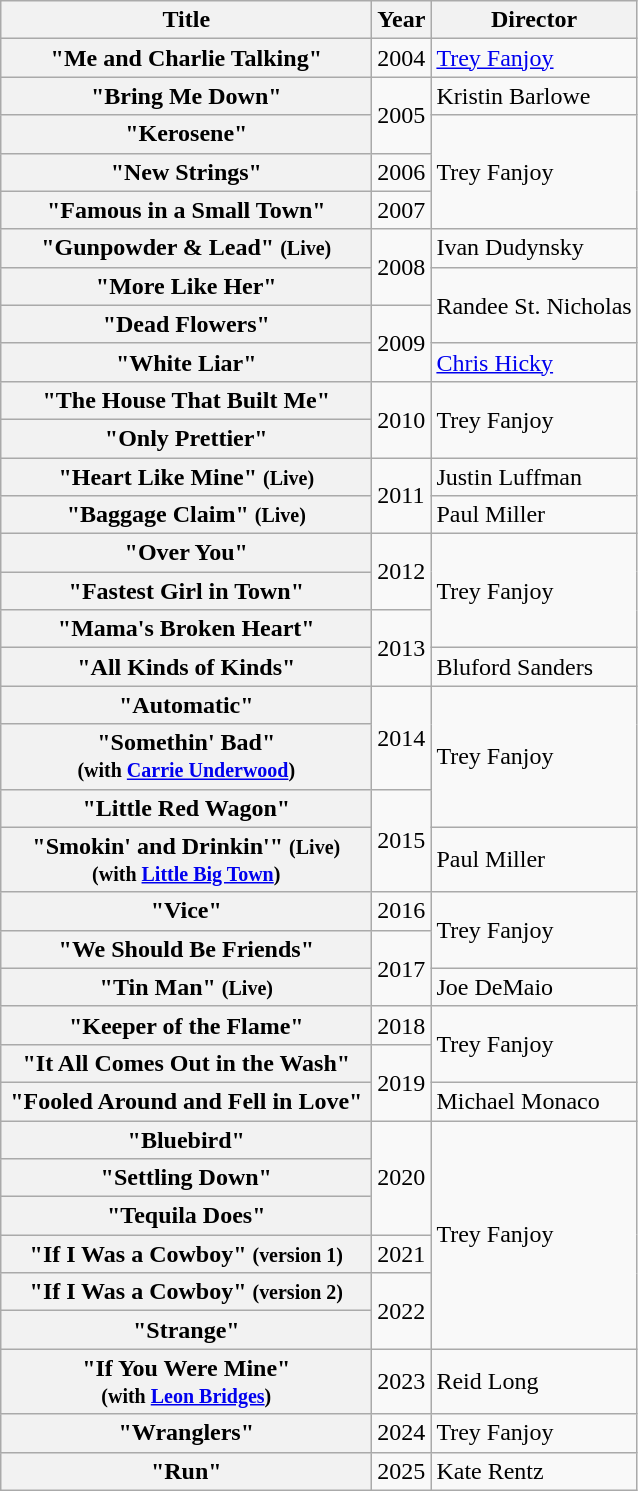<table class="wikitable plainrowheaders">
<tr>
<th style="width:15em;">Title</th>
<th>Year</th>
<th>Director</th>
</tr>
<tr>
<th scope="row">"Me and Charlie Talking"</th>
<td>2004</td>
<td><a href='#'>Trey Fanjoy</a></td>
</tr>
<tr>
<th scope="row">"Bring Me Down"</th>
<td rowspan="2">2005</td>
<td>Kristin Barlowe</td>
</tr>
<tr>
<th scope="row">"Kerosene"</th>
<td rowspan="3">Trey Fanjoy</td>
</tr>
<tr>
<th scope="row">"New Strings"</th>
<td>2006</td>
</tr>
<tr>
<th scope="row">"Famous in a Small Town"</th>
<td>2007</td>
</tr>
<tr>
<th scope="row">"Gunpowder & Lead" <small>(Live)</small></th>
<td rowspan="2">2008</td>
<td>Ivan Dudynsky</td>
</tr>
<tr>
<th scope="row">"More Like Her"</th>
<td rowspan="2">Randee St. Nicholas</td>
</tr>
<tr>
<th scope="row">"Dead Flowers"</th>
<td rowspan="2">2009</td>
</tr>
<tr>
<th scope="row">"White Liar"</th>
<td><a href='#'>Chris Hicky</a></td>
</tr>
<tr>
<th scope="row">"The House That Built Me"</th>
<td rowspan="2">2010</td>
<td rowspan="2">Trey Fanjoy</td>
</tr>
<tr>
<th scope="row">"Only Prettier"</th>
</tr>
<tr>
<th scope="row">"Heart Like Mine" <small>(Live)</small></th>
<td rowspan="2">2011</td>
<td>Justin Luffman</td>
</tr>
<tr>
<th scope="row">"Baggage Claim" <small>(Live)</small></th>
<td>Paul Miller</td>
</tr>
<tr>
<th scope="row">"Over You"</th>
<td rowspan="2">2012</td>
<td rowspan="3">Trey Fanjoy</td>
</tr>
<tr>
<th scope="row">"Fastest Girl in Town"</th>
</tr>
<tr>
<th scope="row">"Mama's Broken Heart"</th>
<td rowspan="2">2013</td>
</tr>
<tr>
<th scope="row">"All Kinds of Kinds"</th>
<td>Bluford Sanders</td>
</tr>
<tr>
<th scope="row">"Automatic"</th>
<td rowspan="2">2014</td>
<td rowspan="3">Trey Fanjoy</td>
</tr>
<tr>
<th scope="row">"Somethin' Bad"<br><small>(with <a href='#'>Carrie Underwood</a>)</small></th>
</tr>
<tr>
<th scope="row">"Little Red Wagon"</th>
<td rowspan="2">2015</td>
</tr>
<tr>
<th scope="row">"Smokin' and Drinkin'" <small>(Live)</small><br><small>(with <a href='#'>Little Big Town</a>)</small></th>
<td>Paul Miller</td>
</tr>
<tr>
<th scope="row">"Vice"</th>
<td>2016</td>
<td rowspan="2">Trey Fanjoy</td>
</tr>
<tr>
<th scope="row">"We Should Be Friends"</th>
<td rowspan="2">2017</td>
</tr>
<tr>
<th scope="row">"Tin Man" <small>(Live)</small></th>
<td>Joe DeMaio</td>
</tr>
<tr>
<th scope="row">"Keeper of the Flame"</th>
<td>2018</td>
<td rowspan="2">Trey Fanjoy</td>
</tr>
<tr>
<th scope="row">"It All Comes Out in the Wash"</th>
<td rowspan="2">2019</td>
</tr>
<tr>
<th scope="row">"Fooled Around and Fell in Love"</th>
<td>Michael Monaco</td>
</tr>
<tr>
<th scope="row">"Bluebird"</th>
<td rowspan="3">2020</td>
<td rowspan="6">Trey Fanjoy</td>
</tr>
<tr>
<th scope="row">"Settling Down"</th>
</tr>
<tr>
<th scope="row">"Tequila Does"</th>
</tr>
<tr>
<th scope="row">"If I Was a Cowboy" <small>(version 1)</small></th>
<td>2021</td>
</tr>
<tr>
<th scope="row">"If I Was a Cowboy" <small>(version 2)</small></th>
<td rowspan="2">2022</td>
</tr>
<tr>
<th scope="row">"Strange"</th>
</tr>
<tr>
<th scope="row">"If You Were Mine"<br><small>(with <a href='#'>Leon Bridges</a>)</small></th>
<td>2023</td>
<td>Reid Long</td>
</tr>
<tr>
<th scope="row">"Wranglers"</th>
<td>2024</td>
<td>Trey Fanjoy</td>
</tr>
<tr>
<th scope="row">"Run"</th>
<td>2025</td>
<td>Kate Rentz</td>
</tr>
</table>
